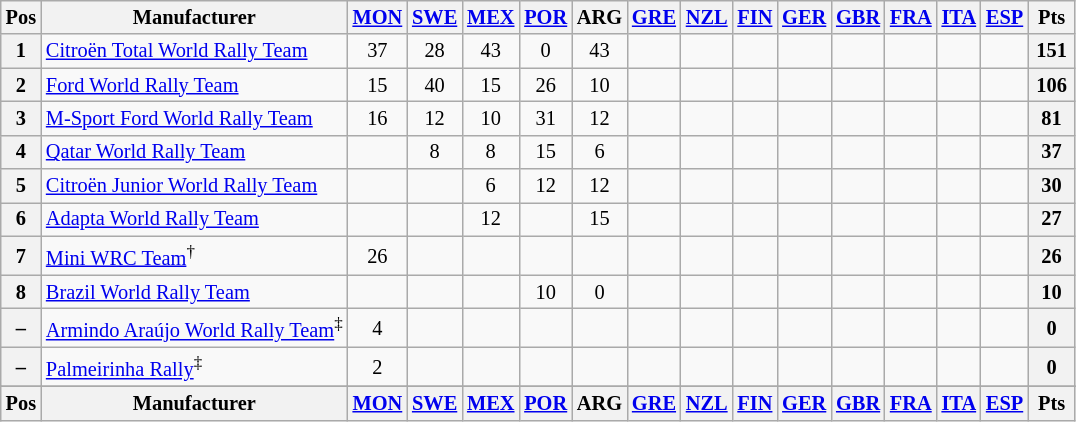<table class="wikitable" style="text-align:center; font-size:85%;">
<tr valign="top">
<th valign="middle">Pos</th>
<th valign="middle">Manufacturer</th>
<th><a href='#'>MON</a><br></th>
<th><a href='#'>SWE</a><br></th>
<th><a href='#'>MEX</a><br></th>
<th><a href='#'>POR</a><br></th>
<th>ARG<br></th>
<th><a href='#'>GRE</a><br></th>
<th><a href='#'>NZL</a><br></th>
<th><a href='#'>FIN</a><br></th>
<th><a href='#'>GER</a><br></th>
<th><a href='#'>GBR</a><br></th>
<th><a href='#'>FRA</a><br></th>
<th><a href='#'>ITA</a><br></th>
<th><a href='#'>ESP</a><br></th>
<th valign="middle"> Pts </th>
</tr>
<tr>
<th>1</th>
<td align="left"> <a href='#'>Citroën Total World Rally Team</a></td>
<td>37</td>
<td>28</td>
<td>43</td>
<td>0</td>
<td>43</td>
<td></td>
<td></td>
<td></td>
<td></td>
<td></td>
<td></td>
<td></td>
<td></td>
<th>151</th>
</tr>
<tr>
<th>2</th>
<td align="left"> <a href='#'>Ford World Rally Team</a></td>
<td>15</td>
<td>40</td>
<td>15</td>
<td>26</td>
<td>10</td>
<td></td>
<td></td>
<td></td>
<td></td>
<td></td>
<td></td>
<td></td>
<td></td>
<th>106</th>
</tr>
<tr>
<th>3</th>
<td align="left"> <a href='#'>M-Sport Ford World Rally Team</a></td>
<td>16</td>
<td>12</td>
<td>10</td>
<td>31</td>
<td>12</td>
<td></td>
<td></td>
<td></td>
<td></td>
<td></td>
<td></td>
<td></td>
<td></td>
<th>81</th>
</tr>
<tr>
<th>4</th>
<td align="left"> <a href='#'>Qatar World Rally Team</a></td>
<td></td>
<td>8</td>
<td>8</td>
<td>15</td>
<td>6</td>
<td></td>
<td></td>
<td></td>
<td></td>
<td></td>
<td></td>
<td></td>
<td></td>
<th>37</th>
</tr>
<tr>
<th>5</th>
<td align="left"> <a href='#'>Citroën Junior World Rally Team</a></td>
<td></td>
<td></td>
<td>6</td>
<td>12</td>
<td>12</td>
<td></td>
<td></td>
<td></td>
<td></td>
<td></td>
<td></td>
<td></td>
<td></td>
<th>30</th>
</tr>
<tr>
<th>6</th>
<td align="left"> <a href='#'>Adapta World Rally Team</a></td>
<td></td>
<td></td>
<td>12</td>
<td></td>
<td>15</td>
<td></td>
<td></td>
<td></td>
<td></td>
<td></td>
<td></td>
<td></td>
<td></td>
<th>27</th>
</tr>
<tr>
<th>7</th>
<td align="left"> <a href='#'>Mini WRC Team</a><sup>†</sup></td>
<td>26</td>
<td></td>
<td></td>
<td></td>
<td></td>
<td></td>
<td></td>
<td></td>
<td></td>
<td></td>
<td></td>
<td></td>
<td></td>
<th>26</th>
</tr>
<tr>
<th>8</th>
<td align="left"> <a href='#'>Brazil World Rally Team</a></td>
<td></td>
<td></td>
<td></td>
<td>10</td>
<td>0</td>
<td></td>
<td></td>
<td></td>
<td></td>
<td></td>
<td></td>
<td></td>
<td></td>
<th>10</th>
</tr>
<tr>
<th>–</th>
<td align="left"> <a href='#'>Armindo Araújo World Rally Team</a><sup>‡</sup></td>
<td>4</td>
<td></td>
<td></td>
<td></td>
<td></td>
<td></td>
<td></td>
<td></td>
<td></td>
<td></td>
<td></td>
<td></td>
<td></td>
<th>0</th>
</tr>
<tr>
<th>–</th>
<td align="left"> <a href='#'>Palmeirinha Rally</a><sup>‡</sup></td>
<td>2</td>
<td></td>
<td></td>
<td></td>
<td></td>
<td></td>
<td></td>
<td></td>
<td></td>
<td></td>
<td></td>
<td></td>
<td></td>
<th>0</th>
</tr>
<tr>
</tr>
<tr valign="top">
<th valign="middle">Pos</th>
<th valign="middle">Manufacturer</th>
<th><a href='#'>MON</a><br></th>
<th><a href='#'>SWE</a><br></th>
<th><a href='#'>MEX</a><br></th>
<th><a href='#'>POR</a><br></th>
<th>ARG<br></th>
<th><a href='#'>GRE</a><br></th>
<th><a href='#'>NZL</a><br></th>
<th><a href='#'>FIN</a><br></th>
<th><a href='#'>GER</a><br></th>
<th><a href='#'>GBR</a><br></th>
<th><a href='#'>FRA</a><br></th>
<th><a href='#'>ITA</a><br></th>
<th><a href='#'>ESP</a><br></th>
<th valign="middle">Pts</th>
</tr>
</table>
